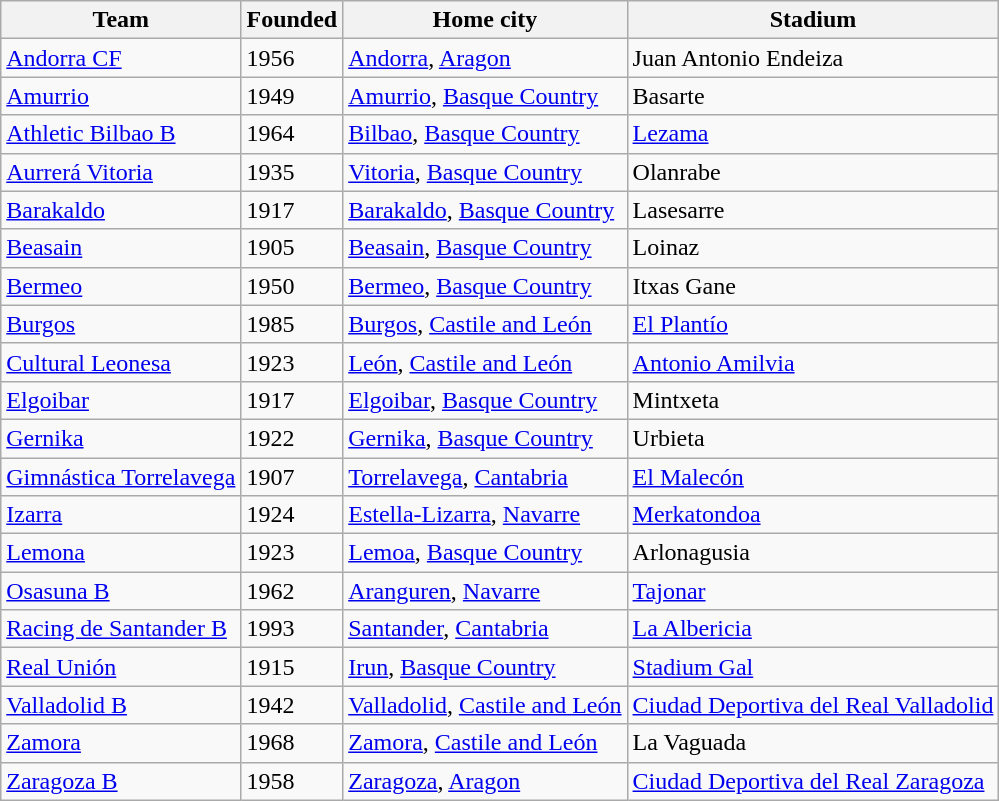<table class="wikitable sortable">
<tr>
<th>Team</th>
<th>Founded</th>
<th>Home city</th>
<th>Stadium</th>
</tr>
<tr>
<td><a href='#'>Andorra CF</a></td>
<td>1956</td>
<td><a href='#'>Andorra</a>, <a href='#'>Aragon</a></td>
<td>Juan Antonio Endeiza</td>
</tr>
<tr>
<td><a href='#'>Amurrio</a></td>
<td>1949</td>
<td><a href='#'>Amurrio</a>, <a href='#'>Basque Country</a></td>
<td>Basarte</td>
</tr>
<tr>
<td><a href='#'>Athletic Bilbao B</a></td>
<td>1964</td>
<td><a href='#'>Bilbao</a>, <a href='#'>Basque Country</a></td>
<td><a href='#'>Lezama</a></td>
</tr>
<tr>
<td><a href='#'>Aurrerá Vitoria</a></td>
<td>1935</td>
<td><a href='#'>Vitoria</a>, <a href='#'>Basque Country</a></td>
<td>Olanrabe</td>
</tr>
<tr>
<td><a href='#'>Barakaldo</a></td>
<td>1917</td>
<td><a href='#'>Barakaldo</a>, <a href='#'>Basque Country</a></td>
<td>Lasesarre</td>
</tr>
<tr>
<td><a href='#'>Beasain</a></td>
<td>1905</td>
<td><a href='#'>Beasain</a>, <a href='#'>Basque Country</a></td>
<td>Loinaz</td>
</tr>
<tr>
<td><a href='#'>Bermeo</a></td>
<td>1950</td>
<td><a href='#'>Bermeo</a>, <a href='#'>Basque Country</a></td>
<td>Itxas Gane</td>
</tr>
<tr>
<td><a href='#'>Burgos</a></td>
<td>1985</td>
<td><a href='#'>Burgos</a>, <a href='#'>Castile and León</a></td>
<td><a href='#'>El Plantío</a></td>
</tr>
<tr>
<td><a href='#'>Cultural Leonesa</a></td>
<td>1923</td>
<td><a href='#'>León</a>, <a href='#'>Castile and León</a></td>
<td><a href='#'>Antonio Amilvia</a></td>
</tr>
<tr>
<td><a href='#'>Elgoibar</a></td>
<td>1917</td>
<td><a href='#'>Elgoibar</a>, <a href='#'>Basque Country</a></td>
<td>Mintxeta</td>
</tr>
<tr>
<td><a href='#'>Gernika</a></td>
<td>1922</td>
<td><a href='#'>Gernika</a>, <a href='#'>Basque Country</a></td>
<td>Urbieta</td>
</tr>
<tr>
<td><a href='#'>Gimnástica Torrelavega</a></td>
<td>1907</td>
<td><a href='#'>Torrelavega</a>, <a href='#'>Cantabria</a></td>
<td><a href='#'>El Malecón</a></td>
</tr>
<tr>
<td><a href='#'>Izarra</a></td>
<td>1924</td>
<td><a href='#'>Estella-Lizarra</a>, <a href='#'>Navarre</a></td>
<td><a href='#'>Merkatondoa</a></td>
</tr>
<tr>
<td><a href='#'>Lemona</a></td>
<td>1923</td>
<td><a href='#'>Lemoa</a>, <a href='#'>Basque Country</a></td>
<td>Arlonagusia</td>
</tr>
<tr>
<td><a href='#'>Osasuna B</a></td>
<td>1962</td>
<td><a href='#'>Aranguren</a>, <a href='#'>Navarre</a></td>
<td><a href='#'>Tajonar</a></td>
</tr>
<tr>
<td><a href='#'>Racing de Santander B</a></td>
<td>1993</td>
<td><a href='#'>Santander</a>, <a href='#'>Cantabria</a></td>
<td><a href='#'>La Albericia</a></td>
</tr>
<tr>
<td><a href='#'>Real Unión</a></td>
<td>1915</td>
<td><a href='#'>Irun</a>, <a href='#'>Basque Country</a></td>
<td><a href='#'>Stadium Gal</a></td>
</tr>
<tr>
<td><a href='#'>Valladolid B</a></td>
<td>1942</td>
<td><a href='#'>Valladolid</a>, <a href='#'>Castile and León</a></td>
<td><a href='#'>Ciudad Deportiva del Real Valladolid</a></td>
</tr>
<tr>
<td><a href='#'>Zamora</a></td>
<td>1968</td>
<td><a href='#'>Zamora</a>, <a href='#'>Castile and León</a></td>
<td>La Vaguada</td>
</tr>
<tr>
<td><a href='#'>Zaragoza B</a></td>
<td>1958</td>
<td><a href='#'>Zaragoza</a>, <a href='#'>Aragon</a></td>
<td><a href='#'>Ciudad Deportiva del Real Zaragoza</a></td>
</tr>
</table>
